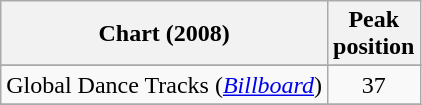<table class="wikitable">
<tr>
<th>Chart (2008)</th>
<th>Peak<br>position</th>
</tr>
<tr>
</tr>
<tr>
<td>Global Dance Tracks (<em><a href='#'>Billboard</a></em>)</td>
<td align=center>37</td>
</tr>
<tr>
</tr>
</table>
